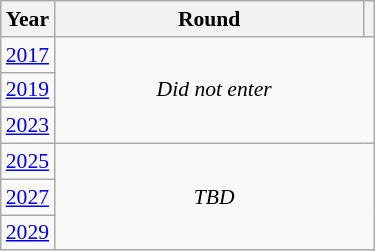<table class="wikitable" style="text-align: center; font-size:90%">
<tr>
<th>Year</th>
<th style="width:200px">Round</th>
<th></th>
</tr>
<tr>
<td><a href='#'>2017</a></td>
<td colspan="2" rowspan="3"><em>Did not enter</em></td>
</tr>
<tr>
<td><a href='#'>2019</a></td>
</tr>
<tr>
<td><a href='#'>2023</a></td>
</tr>
<tr>
<td><a href='#'>2025</a></td>
<td colspan="2" rowspan="3"><em>TBD</em></td>
</tr>
<tr>
<td><a href='#'>2027</a></td>
</tr>
<tr>
<td><a href='#'>2029</a></td>
</tr>
</table>
